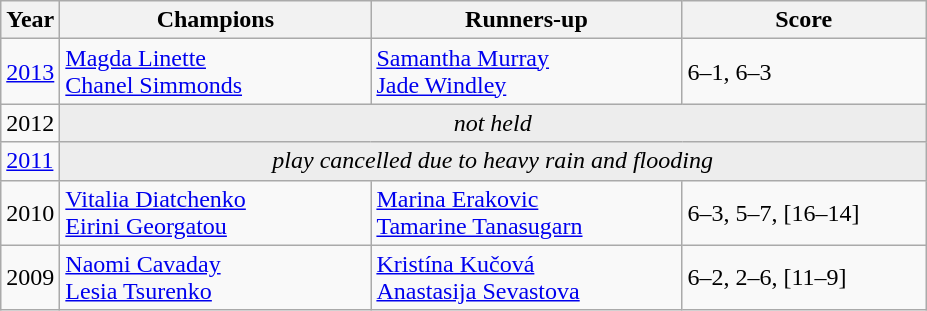<table class="wikitable">
<tr>
<th>Year</th>
<th width="200">Champions</th>
<th width="200">Runners-up</th>
<th width="155">Score</th>
</tr>
<tr>
<td><a href='#'>2013</a></td>
<td> <a href='#'>Magda Linette</a> <br>  <a href='#'>Chanel Simmonds</a></td>
<td> <a href='#'>Samantha Murray</a> <br>  <a href='#'>Jade Windley</a></td>
<td>6–1, 6–3</td>
</tr>
<tr>
<td>2012</td>
<td colspan=3 align=center style="background:#ededed"><em>not held</em></td>
</tr>
<tr>
<td><a href='#'>2011</a></td>
<td colspan=3 align=center style="background:#ededed"><em>play cancelled due to heavy rain and flooding</em></td>
</tr>
<tr>
<td>2010</td>
<td> <a href='#'>Vitalia Diatchenko</a> <br>  <a href='#'>Eirini Georgatou</a></td>
<td> <a href='#'>Marina Erakovic</a> <br>  <a href='#'>Tamarine Tanasugarn</a></td>
<td>6–3, 5–7, [16–14]</td>
</tr>
<tr>
<td>2009</td>
<td> <a href='#'>Naomi Cavaday</a> <br>  <a href='#'>Lesia Tsurenko</a></td>
<td> <a href='#'>Kristína Kučová</a> <br>  <a href='#'>Anastasija Sevastova</a></td>
<td>6–2, 2–6, [11–9]</td>
</tr>
</table>
